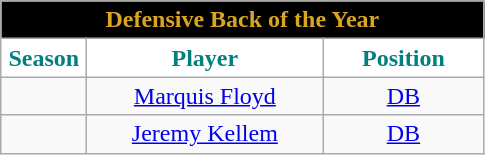<table class="wikitable sortable" style="text-align:center">
<tr>
<td colspan="4" style="background:#000; color:#DAA520;"><strong>Defensive Back of the Year</strong></td>
</tr>
<tr>
<th style="width:50px; background:white; color:teal;">Season</th>
<th style="width:150px; background:white; color:teal;">Player</th>
<th style="width:100px; background:white; color:teal;">Position</th>
</tr>
<tr>
<td></td>
<td><a href='#'>Marquis Floyd</a></td>
<td><a href='#'>DB</a></td>
</tr>
<tr>
<td></td>
<td><a href='#'>Jeremy Kellem</a></td>
<td><a href='#'>DB</a></td>
</tr>
</table>
